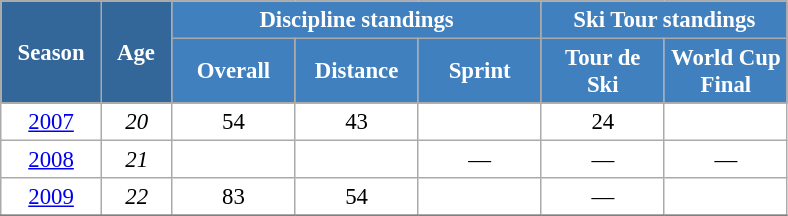<table class="wikitable" style="font-size:95%; text-align:center; border:grey solid 1px; border-collapse:collapse; background:#ffffff;">
<tr>
<th style="background-color:#369; color:white; width:60px;" rowspan="2"> Season </th>
<th style="background-color:#369; color:white; width:40px;" rowspan="2"> Age </th>
<th style="background-color:#4180be; color:white;" colspan="3">Discipline standings</th>
<th style="background-color:#4180be; color:white;" colspan="2">Ski Tour standings</th>
</tr>
<tr>
<th style="background-color:#4180be; color:white; width:75px;">Overall</th>
<th style="background-color:#4180be; color:white; width:75px;">Distance</th>
<th style="background-color:#4180be; color:white; width:75px;">Sprint</th>
<th style="background-color:#4180be; color:white; width:75px;">Tour de<br>Ski</th>
<th style="background-color:#4180be; color:white; width:75px;">World Cup<br>Final</th>
</tr>
<tr>
<td><a href='#'>2007</a></td>
<td><em>20</em></td>
<td>54</td>
<td>43</td>
<td></td>
<td>24</td>
<td></td>
</tr>
<tr>
<td><a href='#'>2008</a></td>
<td><em>21</em></td>
<td></td>
<td></td>
<td>—</td>
<td>—</td>
<td>—</td>
</tr>
<tr>
<td><a href='#'>2009</a></td>
<td><em>22</em></td>
<td>83</td>
<td>54</td>
<td></td>
<td>—</td>
<td></td>
</tr>
<tr>
</tr>
</table>
